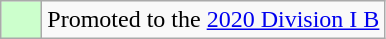<table class="wikitable">
<tr>
<td width=20px bgcolor="#ccffcc"></td>
<td>Promoted to the <a href='#'>2020 Division I B</a></td>
</tr>
</table>
